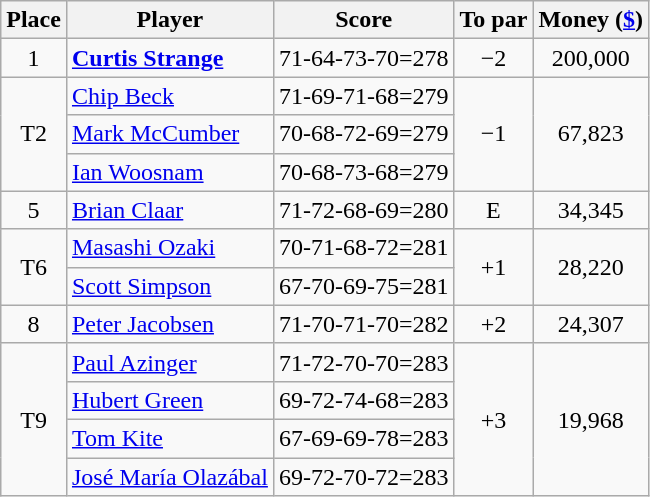<table class=wikitable>
<tr>
<th>Place</th>
<th>Player</th>
<th>Score</th>
<th>To par</th>
<th>Money (<a href='#'>$</a>)</th>
</tr>
<tr>
<td align=center>1</td>
<td> <strong><a href='#'>Curtis Strange</a></strong></td>
<td>71-64-73-70=278</td>
<td align=center>−2</td>
<td align=center>200,000</td>
</tr>
<tr>
<td rowspan=3 align=center>T2</td>
<td> <a href='#'>Chip Beck</a></td>
<td>71-69-71-68=279</td>
<td rowspan=3 align=center>−1</td>
<td rowspan=3 align=center>67,823</td>
</tr>
<tr>
<td> <a href='#'>Mark McCumber</a></td>
<td>70-68-72-69=279</td>
</tr>
<tr>
<td> <a href='#'>Ian Woosnam</a></td>
<td>70-68-73-68=279</td>
</tr>
<tr>
<td align=center>5</td>
<td> <a href='#'>Brian Claar</a></td>
<td>71-72-68-69=280</td>
<td align=center>E</td>
<td align=center>34,345</td>
</tr>
<tr>
<td rowspan=2 align=center>T6</td>
<td> <a href='#'>Masashi Ozaki</a></td>
<td>70-71-68-72=281</td>
<td rowspan=2 align=center>+1</td>
<td rowspan=2 align=center>28,220</td>
</tr>
<tr>
<td> <a href='#'>Scott Simpson</a></td>
<td>67-70-69-75=281</td>
</tr>
<tr>
<td align=center>8</td>
<td> <a href='#'>Peter Jacobsen</a></td>
<td>71-70-71-70=282</td>
<td align=center>+2</td>
<td align=center>24,307</td>
</tr>
<tr>
<td rowspan=4 align=center>T9</td>
<td> <a href='#'>Paul Azinger</a></td>
<td>71-72-70-70=283</td>
<td rowspan=4 align=center>+3</td>
<td rowspan=4 align=center>19,968</td>
</tr>
<tr>
<td> <a href='#'>Hubert Green</a></td>
<td>69-72-74-68=283</td>
</tr>
<tr>
<td> <a href='#'>Tom Kite</a></td>
<td>67-69-69-78=283</td>
</tr>
<tr>
<td> <a href='#'>José María Olazábal</a></td>
<td>69-72-70-72=283</td>
</tr>
</table>
